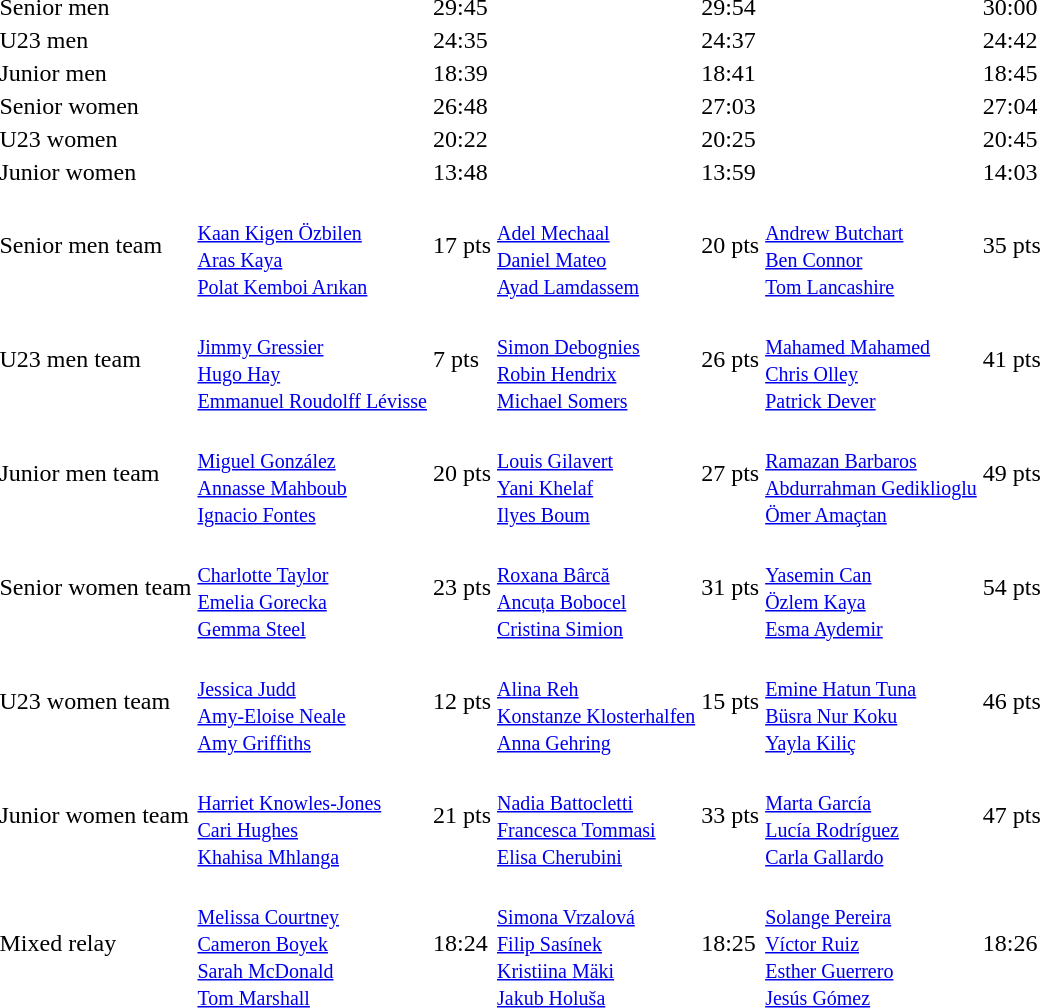<table>
<tr>
<td>Senior men</td>
<td></td>
<td>29:45</td>
<td></td>
<td>29:54</td>
<td></td>
<td>30:00</td>
</tr>
<tr>
<td>U23 men</td>
<td></td>
<td>24:35</td>
<td></td>
<td>24:37</td>
<td></td>
<td>24:42</td>
</tr>
<tr>
<td>Junior men</td>
<td></td>
<td>18:39</td>
<td></td>
<td>18:41</td>
<td></td>
<td>18:45</td>
</tr>
<tr>
<td>Senior women</td>
<td></td>
<td>26:48</td>
<td></td>
<td>27:03</td>
<td></td>
<td>27:04</td>
</tr>
<tr>
<td>U23 women</td>
<td></td>
<td>20:22</td>
<td></td>
<td>20:25</td>
<td></td>
<td>20:45</td>
</tr>
<tr>
<td>Junior women</td>
<td></td>
<td>13:48</td>
<td></td>
<td>13:59</td>
<td></td>
<td>14:03</td>
</tr>
<tr>
<td>Senior men team</td>
<td> <small><br><a href='#'>Kaan Kigen Özbilen</a><br><a href='#'>Aras Kaya</a><br><a href='#'>Polat Kemboi Arıkan</a></small></td>
<td>17 pts</td>
<td> <small><br><a href='#'>Adel Mechaal</a><br><a href='#'>Daniel Mateo</a><br><a href='#'>Ayad Lamdassem</a></small></td>
<td>20 pts</td>
<td> <small><br><a href='#'>Andrew Butchart</a><br><a href='#'>Ben Connor</a><br><a href='#'>Tom Lancashire</a></small></td>
<td>35 pts</td>
</tr>
<tr>
<td>U23 men team</td>
<td> <small><br><a href='#'>Jimmy Gressier</a><br><a href='#'>Hugo Hay</a><br><a href='#'>Emmanuel Roudolff Lévisse</a></small></td>
<td>7 pts</td>
<td> <small><br><a href='#'>Simon Debognies</a><br><a href='#'>Robin Hendrix</a><br><a href='#'>Michael Somers</a></small></td>
<td>26 pts</td>
<td> <small><br><a href='#'>Mahamed Mahamed</a><br><a href='#'>Chris Olley</a><br><a href='#'>Patrick Dever</a></small></td>
<td>41 pts</td>
</tr>
<tr>
<td>Junior men team</td>
<td> <small><br><a href='#'>Miguel González</a><br><a href='#'>Annasse Mahboub</a><br><a href='#'>Ignacio Fontes</a></small></td>
<td>20 pts</td>
<td> <small><br><a href='#'>Louis Gilavert</a><br><a href='#'>Yani Khelaf</a><br><a href='#'>Ilyes Boum</a></small></td>
<td>27 pts</td>
<td> <small><br><a href='#'>Ramazan Barbaros</a><br><a href='#'>Abdurrahman Gediklioglu</a><br><a href='#'>Ömer Amaçtan</a></small></td>
<td>49 pts</td>
</tr>
<tr>
<td>Senior women team</td>
<td> <small><br><a href='#'>Charlotte Taylor</a><br><a href='#'>Emelia Gorecka</a><br><a href='#'>Gemma Steel</a></small></td>
<td>23 pts</td>
<td> <small><br><a href='#'>Roxana Bârcă</a><br><a href='#'>Ancuța Bobocel</a><br><a href='#'>Cristina Simion</a></small></td>
<td>31 pts</td>
<td> <small><br><a href='#'>Yasemin Can</a><br><a href='#'>Özlem Kaya</a><br><a href='#'>Esma Aydemir</a></small></td>
<td>54 pts</td>
</tr>
<tr>
<td>U23 women team</td>
<td> <small><br><a href='#'>Jessica Judd</a><br><a href='#'>Amy-Eloise Neale</a><br><a href='#'>Amy Griffiths</a></small></td>
<td>12 pts</td>
<td> <small><br><a href='#'>Alina Reh</a><br><a href='#'>Konstanze Klosterhalfen</a><br><a href='#'>Anna Gehring</a></small></td>
<td>15 pts</td>
<td> <small><br><a href='#'>Emine Hatun Tuna</a><br><a href='#'>Büsra Nur Koku</a><br><a href='#'>Yayla Kiliç</a></small></td>
<td>46 pts</td>
</tr>
<tr>
<td>Junior women team</td>
<td> <small><br><a href='#'>Harriet Knowles-Jones</a><br><a href='#'>Cari Hughes</a><br><a href='#'>Khahisa Mhlanga</a></small></td>
<td>21 pts</td>
<td> <small><br><a href='#'>Nadia Battocletti</a><br><a href='#'>Francesca Tommasi</a><br><a href='#'>Elisa Cherubini</a></small></td>
<td>33 pts</td>
<td> <small><br><a href='#'>Marta García</a><br><a href='#'>Lucía Rodríguez</a><br><a href='#'>Carla Gallardo</a></small></td>
<td>47 pts</td>
</tr>
<tr>
<td>Mixed relay</td>
<td> <small><br><a href='#'>Melissa Courtney</a><br><a href='#'>Cameron Boyek</a><br><a href='#'>Sarah McDonald</a><br><a href='#'>Tom Marshall</a></small></td>
<td>18:24</td>
<td> <small><br><a href='#'>Simona Vrzalová</a><br><a href='#'>Filip Sasínek</a><br><a href='#'>Kristiina Mäki</a><br><a href='#'>Jakub Holuša</a></small></td>
<td>18:25</td>
<td> <small><br><a href='#'>Solange Pereira</a><br><a href='#'>Víctor Ruiz</a><br><a href='#'>Esther Guerrero</a><br><a href='#'>Jesús Gómez</a></small></td>
<td>18:26</td>
</tr>
</table>
